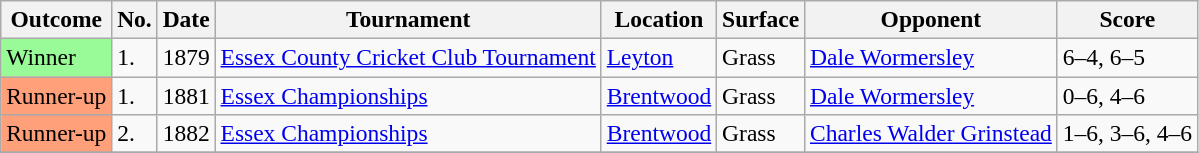<table class="wikitable" style="font-size:98%">
<tr>
<th>Outcome</th>
<th>No.</th>
<th>Date</th>
<th>Tournament</th>
<th>Location</th>
<th>Surface</th>
<th>Opponent</th>
<th>Score</th>
</tr>
<tr>
<td style="background:#98fb98;">Winner</td>
<td>1.</td>
<td>1879</td>
<td><a href='#'>Essex County Cricket Club Tournament</a></td>
<td><a href='#'>Leyton</a></td>
<td>Grass</td>
<td> <a href='#'>Dale Wormersley</a></td>
<td>6–4, 6–5</td>
</tr>
<tr>
<td bgcolor="FFA07A">Runner-up</td>
<td>1.</td>
<td>1881</td>
<td><a href='#'>Essex Championships</a></td>
<td><a href='#'>Brentwood</a></td>
<td>Grass</td>
<td> <a href='#'>Dale Wormersley</a></td>
<td>0–6, 4–6</td>
</tr>
<tr>
<td bgcolor="FFA07A">Runner-up</td>
<td>2.</td>
<td>1882</td>
<td><a href='#'>Essex Championships</a></td>
<td><a href='#'>Brentwood</a></td>
<td>Grass</td>
<td> <a href='#'>Charles Walder Grinstead</a></td>
<td>1–6, 3–6, 4–6</td>
</tr>
<tr>
</tr>
</table>
